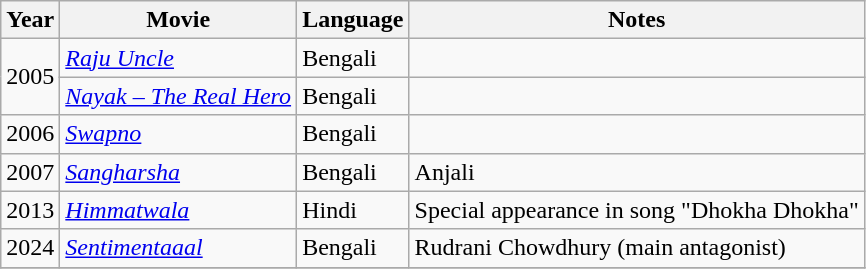<table class="wikitable">
<tr>
<th>Year</th>
<th>Movie</th>
<th>Language</th>
<th>Notes</th>
</tr>
<tr>
<td rowspan="2">2005</td>
<td><em><a href='#'>Raju Uncle</a></em></td>
<td>Bengali</td>
<td></td>
</tr>
<tr>
<td><em><a href='#'>Nayak – The Real Hero</a></em></td>
<td>Bengali</td>
<td></td>
</tr>
<tr>
<td>2006</td>
<td><em><a href='#'>Swapno</a></em></td>
<td>Bengali</td>
<td></td>
</tr>
<tr>
<td>2007</td>
<td><em><a href='#'>Sangharsha</a></em></td>
<td>Bengali</td>
<td>Anjali</td>
</tr>
<tr>
<td>2013</td>
<td><em><a href='#'>Himmatwala</a></em></td>
<td>Hindi</td>
<td>Special appearance in song "Dhokha Dhokha"</td>
</tr>
<tr>
<td>2024</td>
<td><em><a href='#'>Sentimentaaal</a></em></td>
<td>Bengali</td>
<td>Rudrani Chowdhury (main antagonist)</td>
</tr>
<tr>
</tr>
</table>
